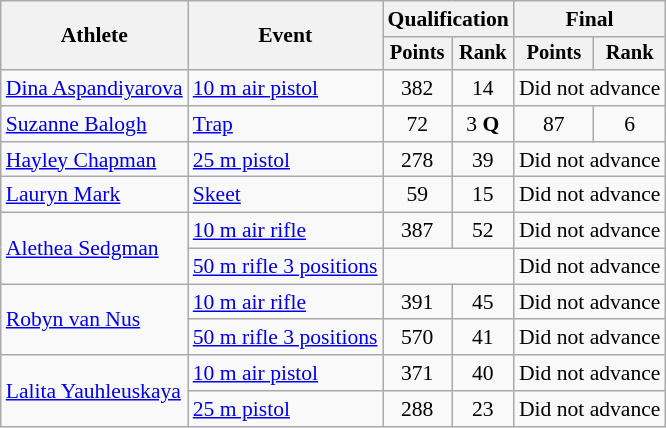<table class="wikitable" style="font-size:90%">
<tr>
<th rowspan=2>Athlete</th>
<th rowspan=2>Event</th>
<th colspan=2>Qualification</th>
<th colspan=2>Final</th>
</tr>
<tr style="font-size:95%">
<th>Points</th>
<th>Rank</th>
<th>Points</th>
<th>Rank</th>
</tr>
<tr align=center>
<td align=left><a href='#'>Dina Aspandiyarova</a></td>
<td align=left><a href='#'>10 m air pistol</a></td>
<td>382</td>
<td>14</td>
<td colspan=2>Did not advance</td>
</tr>
<tr align=center>
<td align=left><a href='#'>Suzanne Balogh</a></td>
<td align=left><a href='#'>Trap</a></td>
<td>72</td>
<td>3 <strong>Q</strong></td>
<td>87</td>
<td>6</td>
</tr>
<tr align=center>
<td align=left><a href='#'>Hayley Chapman</a></td>
<td align=left><a href='#'>25 m pistol</a></td>
<td>278</td>
<td>39</td>
<td colspan=2>Did not advance</td>
</tr>
<tr align=center>
<td align=left><a href='#'>Lauryn Mark</a></td>
<td align=left><a href='#'>Skeet</a></td>
<td>59</td>
<td>15</td>
<td colspan=2>Did not advance</td>
</tr>
<tr align=center>
<td align=left rowspan=2><a href='#'>Alethea Sedgman</a></td>
<td align=left><a href='#'>10 m air rifle</a></td>
<td>387</td>
<td>52</td>
<td colspan=2>Did not advance</td>
</tr>
<tr align=center>
<td align=left><a href='#'>50 m rifle 3 positions</a></td>
<td colspan=2></td>
<td colspan=2>Did not advance</td>
</tr>
<tr align=center>
<td align=left rowspan=2><a href='#'>Robyn van Nus</a></td>
<td align=left><a href='#'>10 m air rifle</a></td>
<td>391</td>
<td>45</td>
<td colspan=2>Did not advance</td>
</tr>
<tr align=center>
<td align=left><a href='#'>50 m rifle 3 positions</a></td>
<td>570</td>
<td>41</td>
<td colspan=2>Did not advance</td>
</tr>
<tr align=center>
<td align=left rowspan=2><a href='#'>Lalita Yauhleuskaya</a></td>
<td align=left><a href='#'>10 m air pistol</a></td>
<td>371</td>
<td>40</td>
<td colspan=2>Did not advance</td>
</tr>
<tr align=center>
<td align=left><a href='#'>25 m pistol</a></td>
<td>288</td>
<td>23</td>
<td colspan=2>Did not advance</td>
</tr>
</table>
